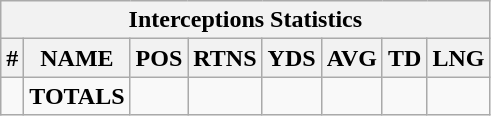<table class="wikitable sortable collapsible collapsed">
<tr>
<th colspan="16">Interceptions Statistics</th>
</tr>
<tr>
<th>#</th>
<th>NAME</th>
<th>POS</th>
<th>RTNS</th>
<th>YDS</th>
<th>AVG</th>
<th>TD</th>
<th>LNG</th>
</tr>
<tr>
<td></td>
<td><strong>TOTALS</strong></td>
<td></td>
<td></td>
<td></td>
<td></td>
<td></td>
<td></td>
</tr>
</table>
